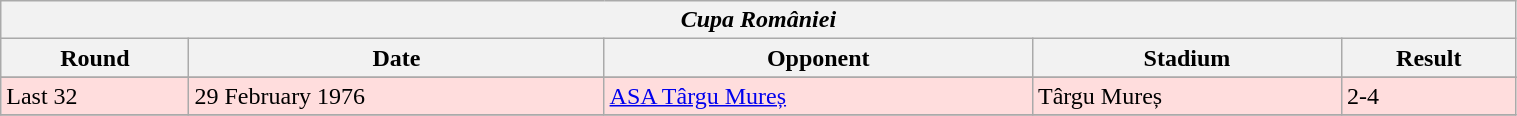<table class="wikitable" style="width:80%;">
<tr>
<th colspan="5" style="text-align:center;"><em>Cupa României</em></th>
</tr>
<tr>
<th>Round</th>
<th>Date</th>
<th>Opponent</th>
<th>Stadium</th>
<th>Result</th>
</tr>
<tr>
</tr>
<tr bgcolor="#ffdddd">
<td>Last 32</td>
<td>29 February 1976</td>
<td><a href='#'>ASA Târgu Mureș</a></td>
<td>Târgu Mureș</td>
<td>2-4</td>
</tr>
<tr>
</tr>
</table>
